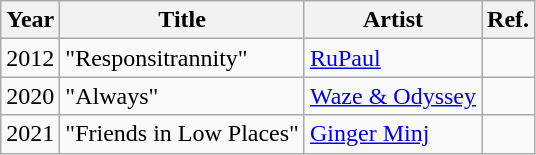<table class="wikitable">
<tr>
<th>Year</th>
<th>Title</th>
<th>Artist</th>
<th>Ref.</th>
</tr>
<tr>
<td>2012</td>
<td>"Responsitrannity"</td>
<td><a href='#'>RuPaul</a></td>
<td style="text-align: center;"></td>
</tr>
<tr>
<td>2020</td>
<td>"Always"</td>
<td><a href='#'>Waze & Odyssey</a></td>
<td style="text-align: center;"></td>
</tr>
<tr>
<td>2021</td>
<td>"Friends in Low Places"</td>
<td><a href='#'>Ginger Minj</a></td>
<td style="text-align: center;"></td>
</tr>
</table>
